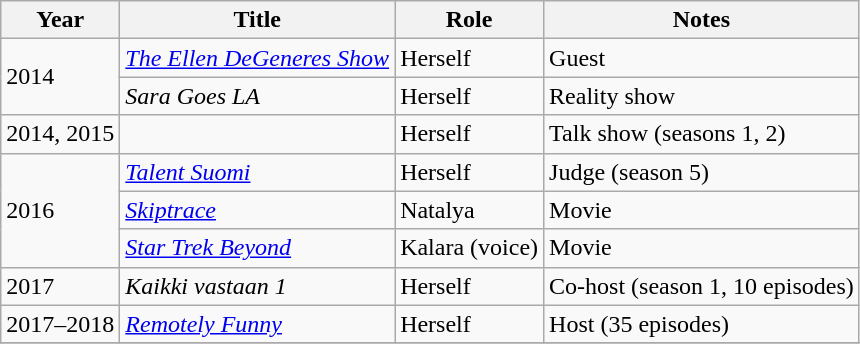<table class="wikitable sortable">
<tr>
<th>Year</th>
<th>Title</th>
<th>Role</th>
<th class="unsortable">Notes</th>
</tr>
<tr>
<td rowspan="2">2014</td>
<td><em><a href='#'>The Ellen DeGeneres Show</a></em></td>
<td>Herself</td>
<td>Guest</td>
</tr>
<tr>
<td><em>Sara Goes LA</em></td>
<td>Herself</td>
<td>Reality show</td>
</tr>
<tr>
<td rowspan="1">2014, 2015</td>
<td><em></em></td>
<td>Herself</td>
<td>Talk show (seasons 1, 2)</td>
</tr>
<tr>
<td rowspan="3">2016</td>
<td><em><a href='#'>Talent Suomi</a></em></td>
<td>Herself</td>
<td>Judge (season 5)</td>
</tr>
<tr>
<td><em><a href='#'>Skiptrace</a></em></td>
<td>Natalya</td>
<td>Movie</td>
</tr>
<tr>
<td><em><a href='#'>Star Trek Beyond</a></em></td>
<td>Kalara (voice)</td>
<td>Movie</td>
</tr>
<tr>
<td rowspan="1">2017</td>
<td><em>Kaikki vastaan 1</em></td>
<td>Herself</td>
<td>Co-host (season 1, 10 episodes)</td>
</tr>
<tr>
<td rowspan="1">2017–2018</td>
<td><em><a href='#'>Remotely Funny</a></em></td>
<td>Herself</td>
<td>Host (35 episodes)</td>
</tr>
<tr>
</tr>
</table>
